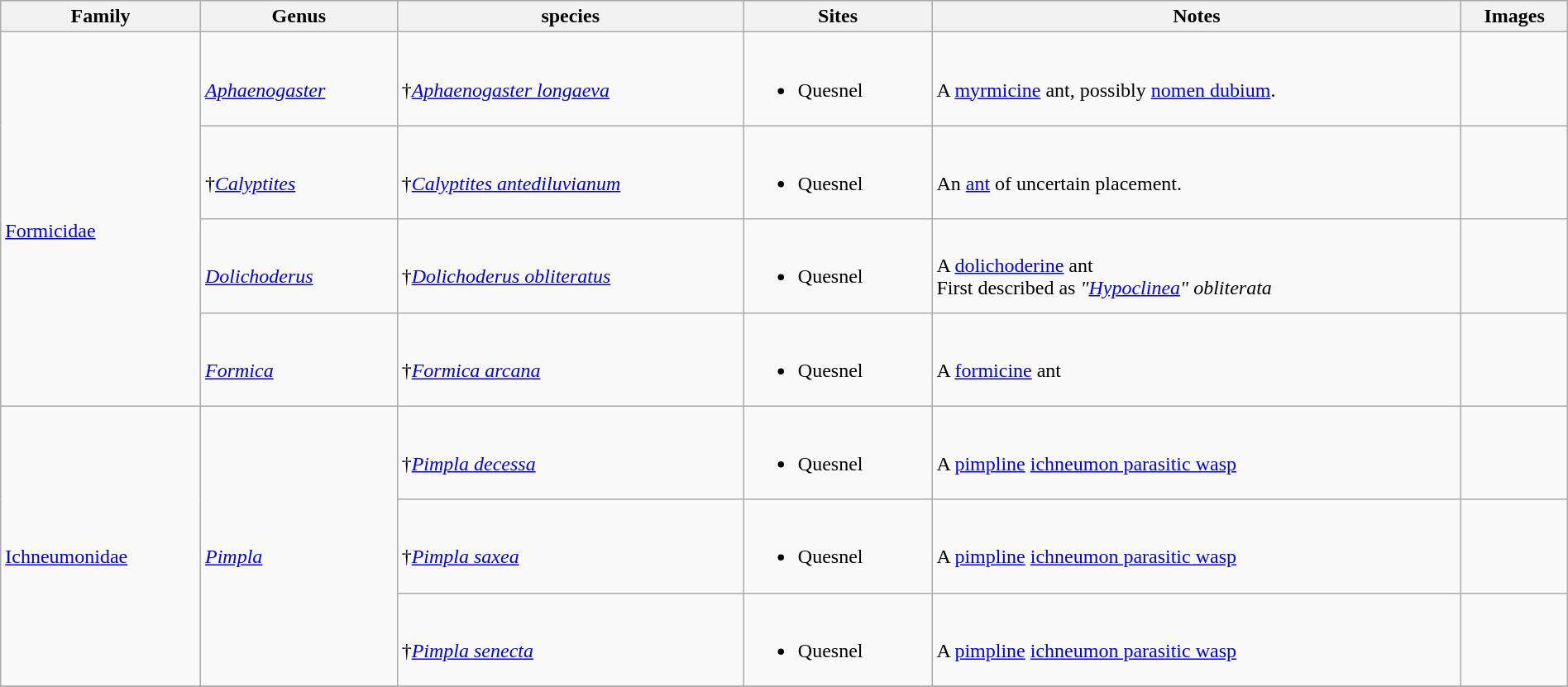<table class="wikitable sortable"  style="margin:auto; width:100%;">
<tr>
<th>Family</th>
<th>Genus</th>
<th>species</th>
<th>Sites</th>
<th>Notes</th>
<th>Images</th>
</tr>
<tr>
<td rowspan=4><br><a href='#'>Formicidae</a></td>
<td><br><em><a href='#'>Aphaenogaster</a></em></td>
<td><br>†<em><a href='#'>Aphaenogaster longaeva</a></em></td>
<td><br><ul><li>Quesnel</li></ul></td>
<td><br>A <a href='#'>myrmicine</a> ant, possibly <a href='#'>nomen dubium</a>.</td>
<td><br></td>
</tr>
<tr>
<td><br>†<em><a href='#'>Calyptites</a></em></td>
<td><br>†<em><a href='#'>Calyptites antediluvianum</a></em></td>
<td><br><ul><li>Quesnel</li></ul></td>
<td><br>An <a href='#'>ant</a> of uncertain placement.</td>
<td><br></td>
</tr>
<tr>
<td><br><em><a href='#'>Dolichoderus</a></em></td>
<td><br>†<em><a href='#'>Dolichoderus obliteratus</a></em></td>
<td><br><ul><li>Quesnel</li></ul></td>
<td><br>A <a href='#'>dolichoderine</a> ant<br> First described as <em>"<a href='#'>Hypoclinea</a>" obliterata</em></td>
<td><br></td>
</tr>
<tr>
<td><br><em><a href='#'>Formica</a></em></td>
<td><br>†<em><a href='#'>Formica arcana</a></em></td>
<td><br><ul><li>Quesnel</li></ul></td>
<td><br>A <a href='#'>formicine</a> ant</td>
<td><br></td>
</tr>
<tr>
<td rowspan=3><br><a href='#'>Ichneumonidae</a></td>
<td rowspan=3><br><em><a href='#'>Pimpla</a></em></td>
<td><br>†<em><a href='#'>Pimpla decessa</a></em></td>
<td><br><ul><li>Quesnel</li></ul></td>
<td><br>A <a href='#'>pimpline</a> <a href='#'>ichneumon parasitic wasp</a></td>
<td><br></td>
</tr>
<tr>
<td><br>†<em><a href='#'>Pimpla saxea</a></em></td>
<td><br><ul><li>Quesnel</li></ul></td>
<td><br>A <a href='#'>pimpline</a> <a href='#'>ichneumon parasitic wasp</a></td>
<td><br></td>
</tr>
<tr>
<td><br>†<em><a href='#'>Pimpla senecta</a></em></td>
<td><br><ul><li>Quesnel</li></ul></td>
<td><br>A <a href='#'>pimpline</a> <a href='#'>ichneumon parasitic wasp</a></td>
<td><br></td>
</tr>
<tr>
</tr>
</table>
